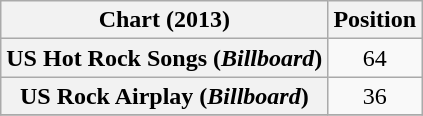<table class="wikitable plainrowheaders sortable">
<tr>
<th>Chart (2013)</th>
<th>Position</th>
</tr>
<tr>
<th scope="row">US Hot Rock Songs (<em>Billboard</em>)</th>
<td style="text-align:center;">64</td>
</tr>
<tr>
<th scope="row">US Rock Airplay (<em>Billboard</em>)</th>
<td style="text-align:center;">36</td>
</tr>
<tr>
</tr>
</table>
